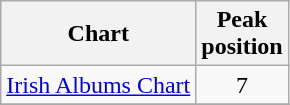<table class="wikitable sortable">
<tr>
<th>Chart</th>
<th>Peak<br>position</th>
</tr>
<tr>
<td><a href='#'>Irish Albums Chart</a></td>
<td align="center">7</td>
</tr>
<tr>
</tr>
</table>
